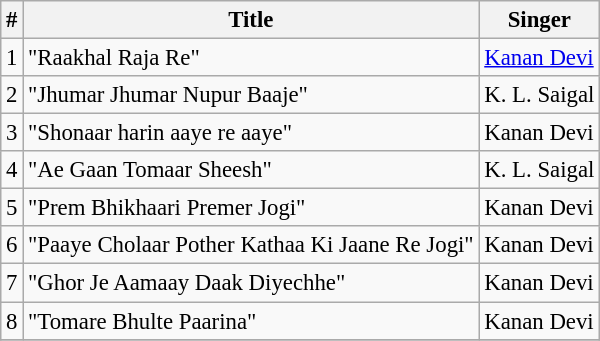<table class="wikitable" style="font-size:95%;">
<tr>
<th>#</th>
<th>Title</th>
<th>Singer</th>
</tr>
<tr>
<td>1</td>
<td>"Raakhal Raja Re"</td>
<td><a href='#'>Kanan Devi</a></td>
</tr>
<tr>
<td>2</td>
<td>"Jhumar Jhumar Nupur Baaje"</td>
<td>K. L. Saigal</td>
</tr>
<tr>
<td>3</td>
<td>"Shonaar harin aaye re aaye"</td>
<td>Kanan Devi</td>
</tr>
<tr>
<td>4</td>
<td>"Ae Gaan Tomaar Sheesh"</td>
<td>K. L. Saigal</td>
</tr>
<tr>
<td>5</td>
<td>"Prem Bhikhaari Premer Jogi"</td>
<td>Kanan Devi</td>
</tr>
<tr>
<td>6</td>
<td>"Paaye Cholaar Pother Kathaa Ki Jaane Re Jogi"</td>
<td>Kanan Devi</td>
</tr>
<tr>
<td>7</td>
<td>"Ghor Je Aamaay Daak Diyechhe"</td>
<td>Kanan Devi</td>
</tr>
<tr>
<td>8</td>
<td>"Tomare Bhulte Paarina"</td>
<td>Kanan Devi</td>
</tr>
<tr>
</tr>
</table>
